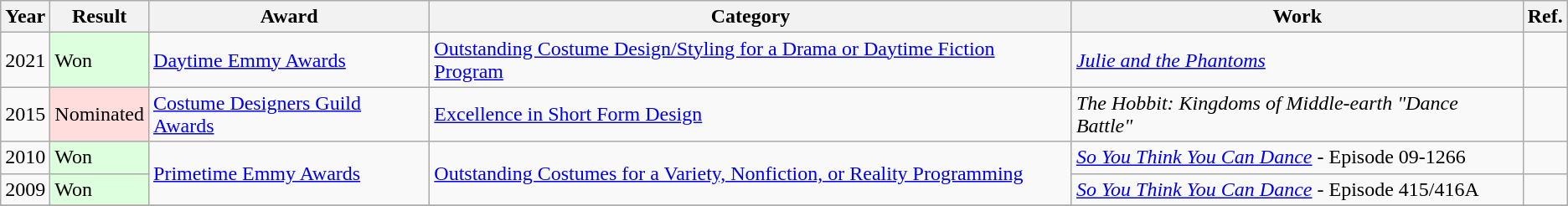<table class="wikitable">
<tr>
<th>Year</th>
<th>Result</th>
<th>Award</th>
<th>Category</th>
<th>Work</th>
<th>Ref.</th>
</tr>
<tr>
<td>2021</td>
<td style="background: #ddffdd">Won</td>
<td><a href='#'>Daytime Emmy Awards</a></td>
<td><a href='#'>Outstanding Costume Design/Styling for a Drama or Daytime Fiction Program</a></td>
<td><em><a href='#'>Julie and the Phantoms</a></em></td>
<td></td>
</tr>
<tr>
<td>2015</td>
<td style="background: #ffdddd">Nominated</td>
<td><a href='#'>Costume Designers Guild Awards</a></td>
<td><a href='#'>Excellence in Short Form Design</a></td>
<td><em>The Hobbit: Kingdoms of Middle-earth "Dance Battle"</em></td>
<td></td>
</tr>
<tr>
<td>2010</td>
<td style="background: #ddffdd">Won</td>
<td rowspan="2"><a href='#'>Primetime Emmy Awards</a></td>
<td rowspan="2"><a href='#'>Outstanding Costumes for a Variety, Nonfiction, or Reality Programming</a></td>
<td><em><a href='#'>So You Think You Can Dance</a></em> - Episode 09-1266</td>
<td></td>
</tr>
<tr>
<td>2009</td>
<td style="background: #ddffdd">Won</td>
<td><em><a href='#'>So You Think You Can Dance</a></em> - Episode 415/416A</td>
<td></td>
</tr>
<tr>
</tr>
</table>
